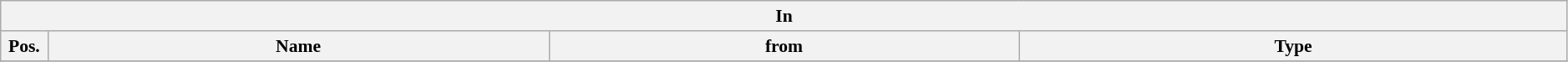<table class="wikitable" style="font-size:90%;width:99%;">
<tr>
<th colspan="4">In</th>
</tr>
<tr>
<th width=3%>Pos.</th>
<th width=32%>Name</th>
<th width=30%>from</th>
<th width=35%>Type</th>
</tr>
<tr>
</tr>
</table>
